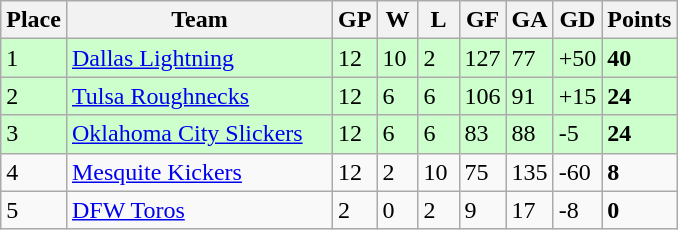<table class="wikitable">
<tr>
<th>Place</th>
<th style="width:170px;">Team</th>
<th width="20">GP</th>
<th width="20">W</th>
<th width="20">L</th>
<th width="20">GF</th>
<th width="20">GA</th>
<th width="25">GD</th>
<th>Points</th>
</tr>
<tr style="background:#cfc;">
<td>1</td>
<td><a href='#'>Dallas Lightning</a></td>
<td>12</td>
<td>10</td>
<td>2</td>
<td>127</td>
<td>77</td>
<td>+50</td>
<td><strong>40</strong></td>
</tr>
<tr style="background:#cfc;">
<td>2</td>
<td><a href='#'>Tulsa Roughnecks</a></td>
<td>12</td>
<td>6</td>
<td>6</td>
<td>106</td>
<td>91</td>
<td>+15</td>
<td><strong>24</strong></td>
</tr>
<tr style="background:#cfc;">
<td>3</td>
<td><a href='#'>Oklahoma City Slickers</a></td>
<td>12</td>
<td>6</td>
<td>6</td>
<td>83</td>
<td>88</td>
<td>-5</td>
<td><strong>24</strong></td>
</tr>
<tr>
<td>4</td>
<td><a href='#'>Mesquite Kickers</a></td>
<td>12</td>
<td>2</td>
<td>10</td>
<td>75</td>
<td>135</td>
<td>-60</td>
<td><strong>8</strong></td>
</tr>
<tr>
<td>5</td>
<td><a href='#'>DFW Toros</a></td>
<td>2</td>
<td>0</td>
<td>2</td>
<td>9</td>
<td>17</td>
<td>-8</td>
<td><strong>0</strong></td>
</tr>
</table>
